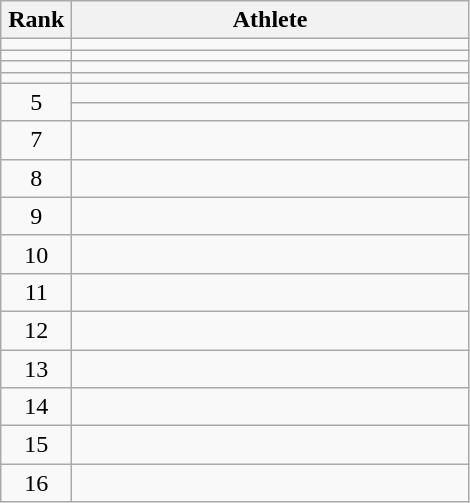<table class="wikitable" style="text-align: center;">
<tr>
<th width=40>Rank</th>
<th width=257>Athlete</th>
</tr>
<tr>
<td></td>
<td align="left"></td>
</tr>
<tr>
<td></td>
<td align="left"></td>
</tr>
<tr>
<td></td>
<td align="left"></td>
</tr>
<tr>
<td></td>
<td align="left"></td>
</tr>
<tr>
<td rowspan=2>5</td>
<td align="left"></td>
</tr>
<tr>
<td align="left"></td>
</tr>
<tr>
<td>7</td>
<td align="left"></td>
</tr>
<tr>
<td>8</td>
<td align="left"></td>
</tr>
<tr>
<td>9</td>
<td align="left"></td>
</tr>
<tr>
<td>10</td>
<td align="left"></td>
</tr>
<tr>
<td>11</td>
<td align="left"></td>
</tr>
<tr>
<td>12</td>
<td align="left"></td>
</tr>
<tr>
<td>13</td>
<td align="left"></td>
</tr>
<tr>
<td>14</td>
<td align="left"></td>
</tr>
<tr>
<td>15</td>
<td align="left"></td>
</tr>
<tr>
<td>16</td>
<td align="left"></td>
</tr>
</table>
